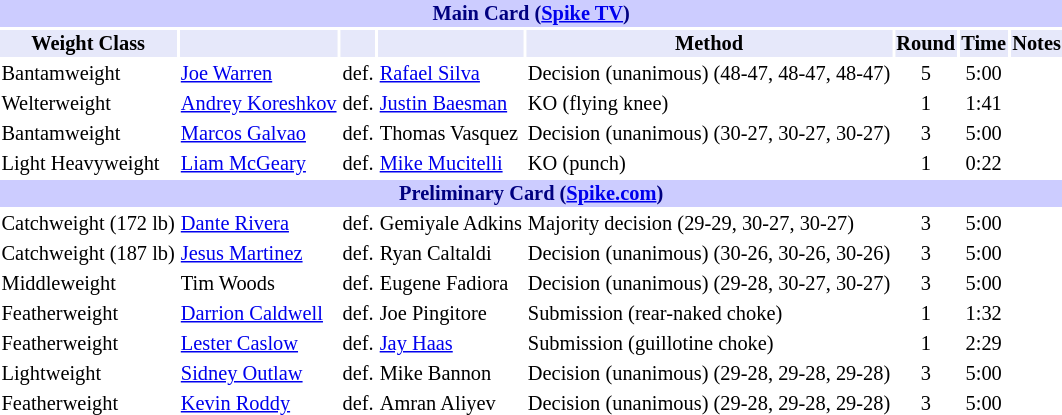<table class="toccolours" style="font-size: 85%;">
<tr>
<th colspan="8" style="background:#ccf; color:navy; text-align:center;"><strong>Main Card (<a href='#'>Spike TV</a>)</strong></th>
</tr>
<tr>
<th style="background:#e6e8fa; color:#000; text-align:center;">Weight Class</th>
<th style="background:#e6e8fa; color:#000; text-align:center;"></th>
<th style="background:#e6e8fa; color:#000; text-align:center;"></th>
<th style="background:#e6e8fa; color:#000; text-align:center;"></th>
<th style="background:#e6e8fa; color:#000; text-align:center;">Method</th>
<th style="background:#e6e8fa; color:#000; text-align:center;">Round</th>
<th style="background:#e6e8fa; color:#000; text-align:center;">Time</th>
<th style="background:#e6e8fa; color:#000; text-align:center;">Notes</th>
</tr>
<tr>
<td>Bantamweight</td>
<td><a href='#'>Joe Warren</a></td>
<td align=center>def.</td>
<td><a href='#'>Rafael Silva</a></td>
<td>Decision (unanimous) (48-47, 48-47, 48-47)</td>
<td align=center>5</td>
<td align=center>5:00</td>
<td></td>
</tr>
<tr>
<td>Welterweight</td>
<td><a href='#'>Andrey Koreshkov</a></td>
<td align=center>def.</td>
<td><a href='#'>Justin Baesman</a></td>
<td>KO (flying knee)</td>
<td align=center>1</td>
<td align=center>1:41</td>
<td></td>
</tr>
<tr>
<td>Bantamweight</td>
<td><a href='#'>Marcos Galvao</a></td>
<td align=center>def.</td>
<td>Thomas Vasquez</td>
<td>Decision (unanimous) (30-27, 30-27, 30-27)</td>
<td align=center>3</td>
<td align=center>5:00</td>
<td></td>
</tr>
<tr>
<td>Light Heavyweight</td>
<td><a href='#'>Liam McGeary</a></td>
<td align=center>def.</td>
<td><a href='#'>Mike Mucitelli</a></td>
<td>KO (punch)</td>
<td align=center>1</td>
<td align=center>0:22</td>
<td></td>
</tr>
<tr>
<th colspan="8" style="background:#ccf; color:navy; text-align:center;"><strong>Preliminary Card (<a href='#'>Spike.com</a>)</strong></th>
</tr>
<tr>
<td>Catchweight (172 lb)</td>
<td><a href='#'>Dante Rivera</a></td>
<td align=center>def.</td>
<td>Gemiyale Adkins</td>
<td>Majority decision (29-29, 30-27, 30-27)</td>
<td align=center>3</td>
<td align=center>5:00</td>
<td></td>
</tr>
<tr>
<td>Catchweight (187 lb)</td>
<td><a href='#'>Jesus Martinez</a></td>
<td align=center>def.</td>
<td>Ryan Caltaldi</td>
<td>Decision (unanimous) (30-26, 30-26, 30-26)</td>
<td align=center>3</td>
<td align=center>5:00</td>
<td></td>
</tr>
<tr>
<td>Middleweight</td>
<td>Tim Woods</td>
<td align=center>def.</td>
<td>Eugene Fadiora</td>
<td>Decision (unanimous) (29-28, 30-27, 30-27)</td>
<td align=center>3</td>
<td align=center>5:00</td>
<td></td>
</tr>
<tr>
<td>Featherweight</td>
<td><a href='#'>Darrion Caldwell</a></td>
<td align=center>def.</td>
<td>Joe Pingitore</td>
<td>Submission (rear-naked choke)</td>
<td align=center>1</td>
<td align=center>1:32</td>
<td></td>
</tr>
<tr>
<td>Featherweight</td>
<td><a href='#'>Lester Caslow</a></td>
<td align=center>def.</td>
<td><a href='#'>Jay Haas</a></td>
<td>Submission (guillotine choke)</td>
<td align=center>1</td>
<td align=center>2:29</td>
<td></td>
</tr>
<tr>
<td>Lightweight</td>
<td><a href='#'>Sidney Outlaw</a></td>
<td align=center>def.</td>
<td>Mike Bannon</td>
<td>Decision (unanimous) (29-28, 29-28, 29-28)</td>
<td align=center>3</td>
<td align=center>5:00</td>
<td></td>
</tr>
<tr>
<td>Featherweight</td>
<td><a href='#'>Kevin Roddy</a></td>
<td align=center>def.</td>
<td>Amran Aliyev</td>
<td>Decision (unanimous) (29-28, 29-28, 29-28)</td>
<td align=center>3</td>
<td align=center>5:00</td>
<td></td>
</tr>
</table>
